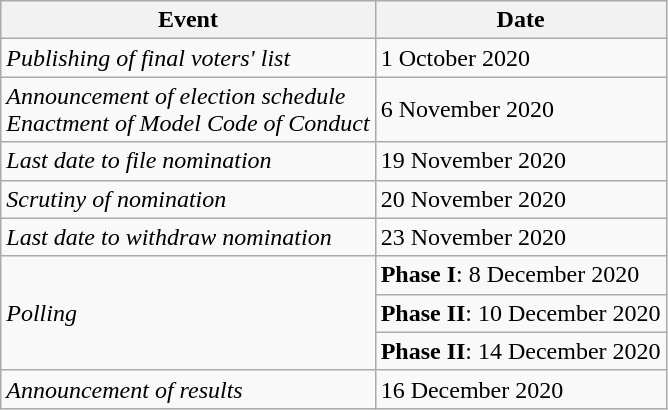<table class="wikitable">
<tr>
<th>Event</th>
<th>Date</th>
</tr>
<tr>
<td><em>Publishing of final voters' list</em></td>
<td>1 October 2020</td>
</tr>
<tr>
<td><em>Announcement of election schedule</em><br><em>Enactment of Model Code of Conduct</em></td>
<td>6 November 2020</td>
</tr>
<tr>
<td><em>Last date to file nomination</em></td>
<td>19 November 2020</td>
</tr>
<tr>
<td><em>Scrutiny of nomination</em></td>
<td>20 November 2020</td>
</tr>
<tr>
<td><em>Last date to withdraw nomination</em></td>
<td>23 November 2020</td>
</tr>
<tr>
<td rowspan="3"><em>Polling</em></td>
<td><strong>Phase I</strong>: 8 December 2020</td>
</tr>
<tr>
<td><strong>Phase II</strong>: 10 December 2020</td>
</tr>
<tr>
<td><strong>Phase II</strong>: 14 December 2020</td>
</tr>
<tr>
<td><em>Announcement of results</em></td>
<td>16 December 2020</td>
</tr>
</table>
